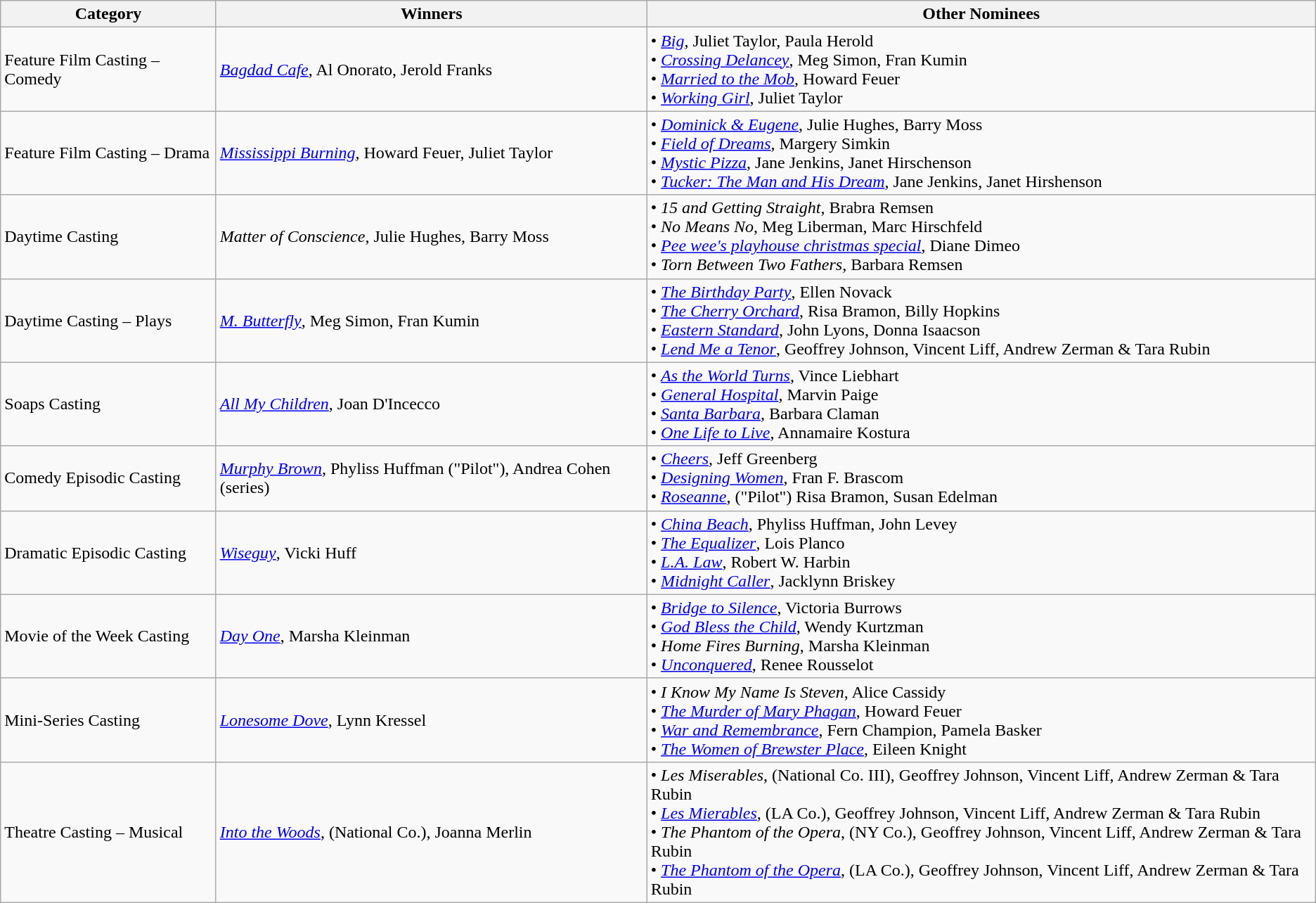<table class="wikitable">
<tr>
<th>Category</th>
<th>Winners</th>
<th>Other Nominees</th>
</tr>
<tr>
<td>Feature Film Casting – Comedy</td>
<td><em><a href='#'>Bagdad Cafe</a></em>, Al Onorato, Jerold Franks</td>
<td>• <em><a href='#'>Big</a></em>, Juliet Taylor, Paula Herold<br>• <em><a href='#'>Crossing Delancey</a></em>, Meg Simon, Fran Kumin<br>• <em><a href='#'>Married to the Mob</a></em>, Howard Feuer<br>• <em><a href='#'>Working Girl</a></em>, Juliet Taylor</td>
</tr>
<tr>
<td>Feature Film Casting – Drama</td>
<td><em><a href='#'>Mississippi Burning</a></em>, Howard Feuer, Juliet Taylor</td>
<td>• <em><a href='#'>Dominick & Eugene</a></em>, Julie Hughes, Barry Moss<br>• <em><a href='#'>Field of Dreams</a></em>, Margery Simkin<br>• <em><a href='#'>Mystic Pizza</a></em>, Jane Jenkins, Janet Hirschenson<br>• <em><a href='#'>Tucker: The Man and His Dream</a></em>, Jane Jenkins, Janet Hirshenson</td>
</tr>
<tr>
<td>Daytime Casting</td>
<td><em>Matter of Conscience</em>, Julie Hughes, Barry Moss</td>
<td>• <em>15 and Getting Straight</em>, Brabra Remsen<br>• <em>No Means No</em>, Meg Liberman, Marc Hirschfeld<br>• <em><a href='#'>Pee wee's playhouse christmas special</a></em>, Diane Dimeo<br>• <em>Torn Between Two Fathers</em>, Barbara Remsen</td>
</tr>
<tr>
<td>Daytime Casting – Plays</td>
<td><em><a href='#'>M. Butterfly</a></em>, Meg Simon, Fran Kumin</td>
<td>• <em><a href='#'>The Birthday Party</a></em>, Ellen Novack<br>• <em><a href='#'>The Cherry Orchard</a></em>, Risa Bramon, Billy Hopkins<br>• <em><a href='#'>Eastern Standard</a></em>, John Lyons, Donna Isaacson<br>• <em><a href='#'>Lend Me a Tenor</a></em>, Geoffrey Johnson, Vincent Liff, Andrew Zerman & Tara Rubin</td>
</tr>
<tr>
<td>Soaps Casting</td>
<td><em><a href='#'>All My Children</a></em>, Joan D'Incecco</td>
<td>• <em><a href='#'>As the World Turns</a></em>, Vince Liebhart<br>• <em><a href='#'>General Hospital</a></em>, Marvin Paige<br>• <em><a href='#'>Santa Barbara</a></em>, Barbara Claman<br>• <em><a href='#'>One Life to Live</a></em>, Annamaire Kostura</td>
</tr>
<tr>
<td>Comedy Episodic Casting</td>
<td><em><a href='#'>Murphy Brown</a></em>, Phyliss Huffman ("Pilot"), Andrea Cohen (series)</td>
<td>• <em><a href='#'>Cheers</a></em>, Jeff Greenberg<br>• <em><a href='#'>Designing Women</a></em>, Fran F. Brascom<br>• <em><a href='#'>Roseanne</a></em>, ("Pilot") Risa Bramon, Susan Edelman</td>
</tr>
<tr>
<td>Dramatic Episodic Casting</td>
<td><em><a href='#'>Wiseguy</a></em>, Vicki Huff</td>
<td>• <em><a href='#'>China Beach</a></em>, Phyliss Huffman, John Levey<br>• <em><a href='#'>The Equalizer</a></em>, Lois Planco<br>• <em><a href='#'>L.A. Law</a></em>, Robert W. Harbin<br>• <em><a href='#'>Midnight Caller</a></em>, Jacklynn Briskey</td>
</tr>
<tr>
<td>Movie of the Week Casting</td>
<td><em><a href='#'>Day One</a></em>, Marsha Kleinman</td>
<td>• <em><a href='#'>Bridge to Silence</a></em>, Victoria Burrows<br>• <em><a href='#'>God Bless the Child</a></em>, Wendy Kurtzman<br>• <em>Home Fires Burning</em>, Marsha Kleinman<br>• <em><a href='#'>Unconquered</a></em>, Renee Rousselot</td>
</tr>
<tr>
<td>Mini-Series Casting</td>
<td><em><a href='#'>Lonesome Dove</a></em>, Lynn Kressel</td>
<td>• <em>I Know My Name Is Steven</em>, Alice Cassidy<br>• <em><a href='#'>The Murder of Mary Phagan</a></em>, Howard Feuer<br>• <em><a href='#'>War and Remembrance</a></em>, Fern Champion, Pamela Basker<br>• <em><a href='#'>The Women of Brewster Place</a></em>, Eileen Knight</td>
</tr>
<tr>
<td>Theatre Casting – Musical</td>
<td><em><a href='#'>Into the Woods</a></em>, (National Co.), Joanna Merlin</td>
<td>• <em>Les Miserables</em>, (National Co. III), Geoffrey Johnson, Vincent Liff, Andrew Zerman & Tara Rubin<br>• <em><a href='#'>Les Mierables</a></em>, (LA Co.), Geoffrey Johnson, Vincent Liff, Andrew Zerman & Tara Rubin<br>• <em>The Phantom of the Opera</em>, (NY Co.), Geoffrey Johnson, Vincent Liff, Andrew Zerman & Tara Rubin<br>• <em><a href='#'>The Phantom of the Opera</a></em>, (LA Co.), Geoffrey Johnson, Vincent Liff, Andrew Zerman & Tara Rubin</td>
</tr>
</table>
